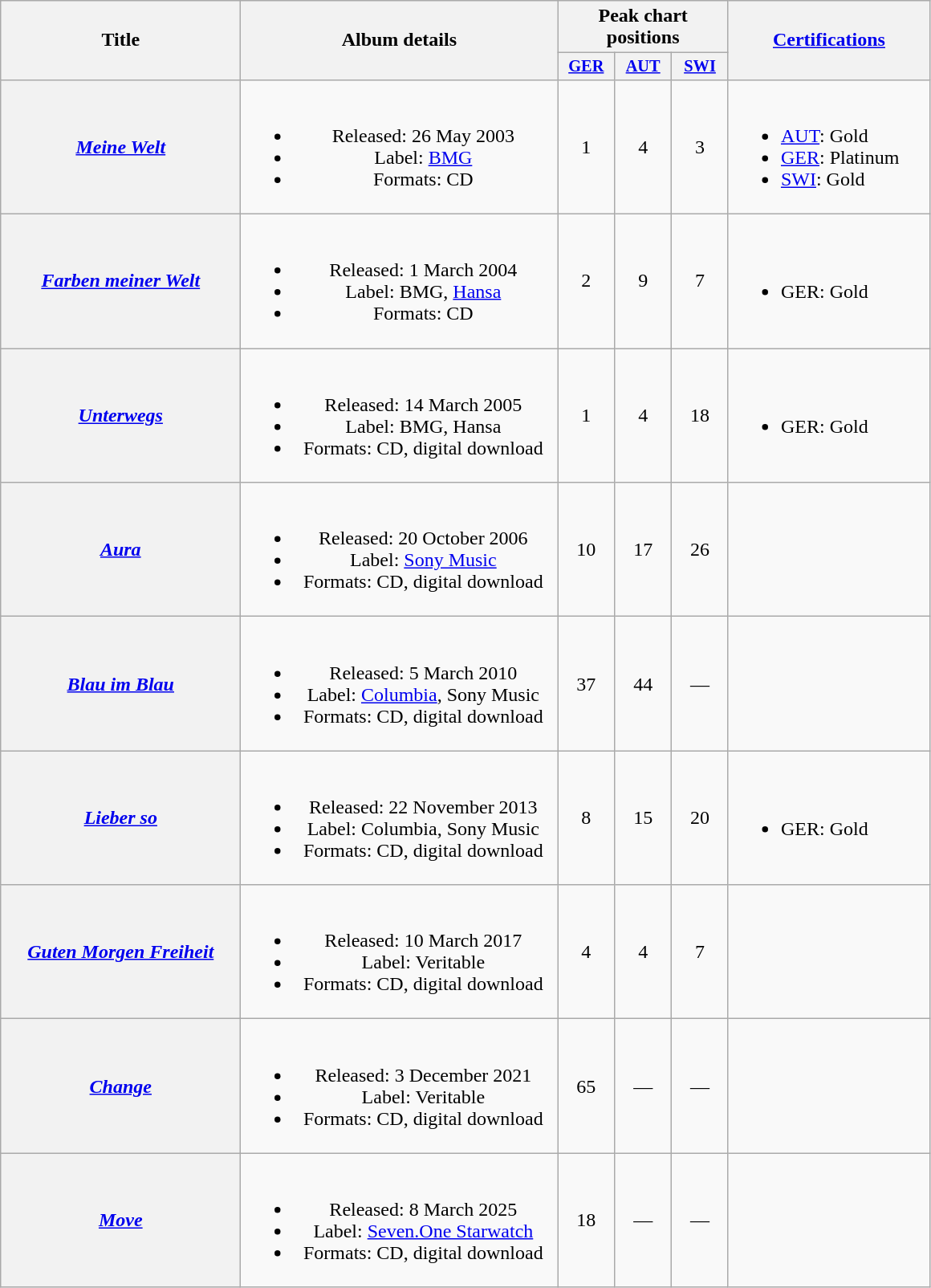<table class="wikitable plainrowheaders" style="text-align:center;" border="1">
<tr>
<th scope="col" rowspan="2" style="width:12em;">Title</th>
<th scope="col" rowspan="2" style="width:16em;">Album details</th>
<th scope="col" colspan="3">Peak chart positions</th>
<th scope="col" rowspan="2" style="width:10em;"><a href='#'>Certifications</a></th>
</tr>
<tr>
<th style="width:3em;font-size:85%"><a href='#'>GER</a><br></th>
<th style="width:3em;font-size:85%"><a href='#'>AUT</a><br></th>
<th style="width:3em;font-size:85%"><a href='#'>SWI</a><br></th>
</tr>
<tr>
<th scope="row"><em><a href='#'>Meine Welt</a></em></th>
<td><br><ul><li>Released: 26 May 2003</li><li>Label: <a href='#'>BMG</a></li><li>Formats: CD</li></ul></td>
<td>1</td>
<td>4</td>
<td>3</td>
<td align="left"><br><ul><li><a href='#'>AUT</a>: Gold</li><li><a href='#'>GER</a>: Platinum</li><li><a href='#'>SWI</a>: Gold</li></ul></td>
</tr>
<tr>
<th scope="row"><em><a href='#'>Farben meiner Welt</a></em></th>
<td><br><ul><li>Released: 1 March 2004</li><li>Label: BMG, <a href='#'>Hansa</a></li><li>Formats: CD</li></ul></td>
<td>2</td>
<td>9</td>
<td>7</td>
<td align="left"><br><ul><li>GER: Gold</li></ul></td>
</tr>
<tr>
<th scope="row"><em><a href='#'>Unterwegs</a></em></th>
<td><br><ul><li>Released: 14 March 2005</li><li>Label: BMG, Hansa</li><li>Formats: CD, digital download</li></ul></td>
<td>1</td>
<td>4</td>
<td>18</td>
<td align="left"><br><ul><li>GER: Gold</li></ul></td>
</tr>
<tr>
<th scope="row"><em><a href='#'>Aura</a></em></th>
<td><br><ul><li>Released: 20 October 2006</li><li>Label: <a href='#'>Sony Music</a></li><li>Formats: CD, digital download</li></ul></td>
<td>10</td>
<td>17</td>
<td>26</td>
<td align="left"></td>
</tr>
<tr>
<th scope="row"><em><a href='#'>Blau im Blau</a></em></th>
<td><br><ul><li>Released: 5 March 2010</li><li>Label: <a href='#'>Columbia</a>, Sony Music</li><li>Formats: CD, digital download</li></ul></td>
<td>37</td>
<td>44</td>
<td>—</td>
<td align="left"></td>
</tr>
<tr>
<th scope="row"><em><a href='#'>Lieber so</a></em></th>
<td><br><ul><li>Released: 22 November 2013</li><li>Label: Columbia, Sony Music</li><li>Formats: CD, digital download</li></ul></td>
<td>8</td>
<td>15</td>
<td>20</td>
<td align="left"><br><ul><li>GER: Gold</li></ul></td>
</tr>
<tr>
<th scope="row"><em><a href='#'>Guten Morgen Freiheit</a></em></th>
<td><br><ul><li>Released: 10 March 2017</li><li>Label: Veritable</li><li>Formats:  CD, digital download</li></ul></td>
<td>4</td>
<td>4</td>
<td>7</td>
<td align="left"></td>
</tr>
<tr>
<th scope="row"><em><a href='#'>Change</a></em></th>
<td><br><ul><li>Released: 3 December 2021</li><li>Label: Veritable</li><li>Formats:  CD, digital download</li></ul></td>
<td>65</td>
<td>—</td>
<td>—</td>
<td align="left"></td>
</tr>
<tr>
<th scope="row"><em><a href='#'>Move</a></em></th>
<td><br><ul><li>Released: 8 March 2025</li><li>Label: <a href='#'>Seven.One Starwatch</a></li><li>Formats:  CD, digital download</li></ul></td>
<td>18</td>
<td>—</td>
<td>—</td>
<td align="left"></td>
</tr>
</table>
